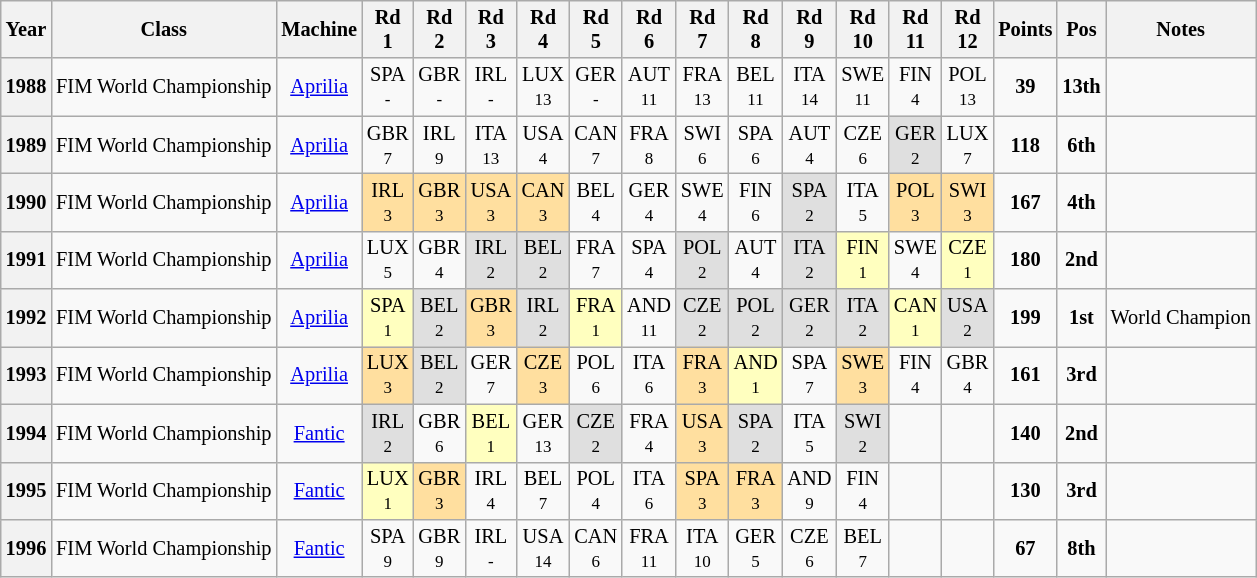<table class="wikitable" style="font-size: 85%; text-align:center">
<tr valign="top">
<th valign="middle">Year</th>
<th valign="middle">Class</th>
<th valign="middle">Machine</th>
<th>Rd<br>1</th>
<th>Rd<br>2</th>
<th>Rd<br>3</th>
<th>Rd<br>4</th>
<th>Rd<br>5</th>
<th>Rd<br>6</th>
<th>Rd<br>7</th>
<th>Rd<br>8</th>
<th>Rd<br>9</th>
<th>Rd<br>10</th>
<th>Rd<br>11</th>
<th>Rd<br>12</th>
<th valign="middle">Points</th>
<th valign="middle">Pos</th>
<th valign="middle">Notes</th>
</tr>
<tr>
<th>1988</th>
<td align="left">FIM World Championship</td>
<td><a href='#'>Aprilia</a></td>
<td>SPA<br><small>-</small></td>
<td>GBR<br><small>-</small></td>
<td>IRL<br><small>-</small></td>
<td>LUX<br><small>13</small></td>
<td>GER<br><small>-</small></td>
<td>AUT<br><small>11</small></td>
<td>FRA<br><small>13</small></td>
<td>BEL<br><small>11</small></td>
<td>ITA<br><small>14</small></td>
<td>SWE<br><small>11</small></td>
<td>FIN<br><small>4</small></td>
<td>POL<br><small>13</small></td>
<td><strong>39</strong></td>
<td><strong> 13th</strong></td>
<td></td>
</tr>
<tr>
<th>1989</th>
<td align="left">FIM World Championship</td>
<td><a href='#'>Aprilia</a></td>
<td>GBR<br><small>7</small></td>
<td>IRL<br><small>9</small></td>
<td>ITA<br><small>13</small></td>
<td>USA<br><small>4</small></td>
<td>CAN<br><small>7</small></td>
<td>FRA<br><small>8</small></td>
<td>SWI<br><small>6</small></td>
<td>SPA<br><small>6</small></td>
<td>AUT<br><small>4</small></td>
<td>CZE<br><small>6</small></td>
<td style="background:#dfdfdf;">GER<br><small>2</small></td>
<td>LUX<br><small>7</small></td>
<td><strong>118</strong></td>
<td><strong>6th</strong></td>
<td></td>
</tr>
<tr>
<th>1990</th>
<td align="left">FIM World Championship</td>
<td><a href='#'>Aprilia</a></td>
<td style="background:#ffdf9f;">IRL<br><small>3</small></td>
<td style="background:#ffdf9f;">GBR<br><small>3</small></td>
<td style="background:#ffdf9f;">USA<br><small>3</small></td>
<td style="background:#ffdf9f;">CAN<br><small>3</small></td>
<td>BEL<br><small>4</small></td>
<td>GER<br><small>4</small></td>
<td>SWE<br><small>4</small></td>
<td>FIN<br><small>6</small></td>
<td style="background:#dfdfdf;">SPA<br><small>2</small></td>
<td>ITA<br><small>5</small></td>
<td style="background:#ffdf9f;">POL<br><small>3</small></td>
<td style="background:#ffdf9f;">SWI<br><small>3</small></td>
<td><strong>167</strong></td>
<td><strong>4th</strong></td>
<td></td>
</tr>
<tr>
<th>1991</th>
<td align="left">FIM World Championship</td>
<td><a href='#'>Aprilia</a></td>
<td>LUX<br><small>5</small></td>
<td>GBR<br><small>4</small></td>
<td style="background:#dfdfdf;">IRL<br><small>2</small></td>
<td style="background:#dfdfdf;">BEL<br><small>2</small></td>
<td>FRA<br><small>7</small></td>
<td>SPA<br><small>4</small></td>
<td style="background:#dfdfdf;">POL<br><small>2</small></td>
<td>AUT<br><small>4</small></td>
<td style="background:#dfdfdf;">ITA<br><small>2</small></td>
<td style="background:#ffffbf;">FIN<br><small>1</small></td>
<td>SWE<br><small>4</small></td>
<td style="background:#ffffbf;">CZE<br><small>1</small></td>
<td><strong>180</strong></td>
<td><strong>2nd</strong></td>
<td></td>
</tr>
<tr>
<th>1992</th>
<td align="left">FIM World Championship</td>
<td><a href='#'>Aprilia</a></td>
<td style="background:#ffffbf;">SPA<br><small>1</small></td>
<td style="background:#dfdfdf;">BEL<br><small>2</small></td>
<td style="background:#ffdf9f;">GBR<br><small>3</small></td>
<td style="background:#dfdfdf;">IRL<br><small>2</small></td>
<td style="background:#ffffbf;">FRA<br><small>1</small></td>
<td>AND<br><small>11</small></td>
<td style="background:#dfdfdf;">CZE<br><small>2</small></td>
<td style="background:#dfdfdf;">POL<br><small>2</small></td>
<td style="background:#dfdfdf;">GER<br><small>2</small></td>
<td style="background:#dfdfdf;">ITA<br><small>2</small></td>
<td style="background:#ffffbf;">CAN<br><small>1</small></td>
<td style="background:#dfdfdf;">USA<br><small>2</small></td>
<td><strong>199</strong></td>
<td><strong>1st</strong></td>
<td>World Champion</td>
</tr>
<tr>
<th>1993</th>
<td align="left">FIM World Championship</td>
<td><a href='#'>Aprilia</a></td>
<td style="background:#ffdf9f;">LUX<br><small>3</small></td>
<td style="background:#dfdfdf;">BEL<br><small>2</small></td>
<td>GER<br><small>7</small></td>
<td style="background:#ffdf9f;">CZE<br><small>3</small></td>
<td>POL<br><small>6</small></td>
<td>ITA<br><small>6</small></td>
<td style="background:#ffdf9f;">FRA<br><small>3</small></td>
<td style="background:#ffffbf;">AND<br><small>1</small></td>
<td>SPA<br><small>7</small></td>
<td style="background:#ffdf9f;">SWE<br><small>3</small></td>
<td>FIN<br><small>4</small></td>
<td>GBR<br><small>4</small></td>
<td><strong>161</strong></td>
<td><strong>3rd</strong></td>
<td></td>
</tr>
<tr>
<th>1994</th>
<td align="left">FIM World Championship</td>
<td><a href='#'>Fantic</a></td>
<td style="background:#dfdfdf;">IRL<br><small>2</small></td>
<td>GBR<br><small>6</small></td>
<td style="background:#ffffbf;">BEL<br><small>1</small></td>
<td>GER<br><small>13</small></td>
<td style="background:#dfdfdf;">CZE<br><small>2</small></td>
<td>FRA<br><small>4</small></td>
<td style="background:#ffdf9f;">USA<br><small>3</small></td>
<td style="background:#dfdfdf;">SPA<br><small>2</small></td>
<td>ITA<br><small>5</small></td>
<td style="background:#dfdfdf;">SWI<br><small>2</small></td>
<td></td>
<td></td>
<td><strong>140</strong></td>
<td><strong>2nd</strong></td>
<td></td>
</tr>
<tr>
<th>1995</th>
<td align="left">FIM World Championship</td>
<td><a href='#'>Fantic</a></td>
<td style="background:#ffffbf;">LUX<br><small>1</small></td>
<td style="background:#ffdf9f;">GBR<br><small>3</small></td>
<td>IRL<br><small>4</small></td>
<td>BEL<br><small>7</small></td>
<td>POL<br><small>4</small></td>
<td>ITA<br><small>6</small></td>
<td style="background:#ffdf9f;">SPA<br><small>3</small></td>
<td style="background:#ffdf9f;">FRA<br><small>3</small></td>
<td>AND<br><small>9</small></td>
<td>FIN<br><small>4</small></td>
<td></td>
<td></td>
<td><strong>130</strong></td>
<td><strong>3rd</strong></td>
<td></td>
</tr>
<tr>
<th>1996</th>
<td align="left">FIM World Championship</td>
<td><a href='#'>Fantic</a></td>
<td>SPA<br><small>9</small></td>
<td>GBR<br><small>9</small></td>
<td>IRL<br><small>-</small></td>
<td>USA<br><small>14</small></td>
<td>CAN<br><small>6</small></td>
<td>FRA<br><small>11</small></td>
<td>ITA<br><small>10</small></td>
<td>GER<br><small>5</small></td>
<td>CZE<br><small>6</small></td>
<td>BEL<br><small>7</small></td>
<td></td>
<td></td>
<td><strong>67</strong></td>
<td><strong>8th</strong></td>
<td></td>
</tr>
</table>
